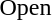<table>
<tr>
<td rowspan=2>Open</td>
<td rowspan=2></td>
<td rowspan=2></td>
<td></td>
</tr>
<tr>
<td></td>
</tr>
</table>
